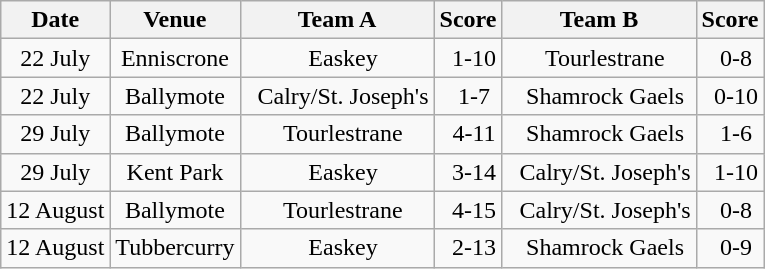<table class="wikitable">
<tr>
<th>Date</th>
<th>Venue</th>
<th>Team A</th>
<th>Score</th>
<th>Team B</th>
<th>Score</th>
</tr>
<tr align="center">
<td>22 July</td>
<td>Enniscrone</td>
<td>  Easkey</td>
<td>  1-10</td>
<td>  Tourlestrane</td>
<td>  0-8</td>
</tr>
<tr align="center">
<td>22 July</td>
<td>Ballymote</td>
<td>  Calry/St. Joseph's</td>
<td>  1-7</td>
<td>  Shamrock Gaels</td>
<td>  0-10</td>
</tr>
<tr align="center">
<td>29 July</td>
<td>Ballymote</td>
<td>  Tourlestrane</td>
<td>  4-11</td>
<td>  Shamrock Gaels</td>
<td>  1-6</td>
</tr>
<tr align="center">
<td>29 July</td>
<td>Kent Park</td>
<td>  Easkey</td>
<td>  3-14</td>
<td>  Calry/St. Joseph's</td>
<td>  1-10</td>
</tr>
<tr align="center">
<td>12 August</td>
<td>Ballymote</td>
<td>  Tourlestrane</td>
<td>  4-15</td>
<td>  Calry/St. Joseph's</td>
<td>  0-8</td>
</tr>
<tr align="center">
<td>12 August</td>
<td>Tubbercurry</td>
<td>  Easkey</td>
<td>  2-13</td>
<td>  Shamrock Gaels</td>
<td>  0-9</td>
</tr>
</table>
